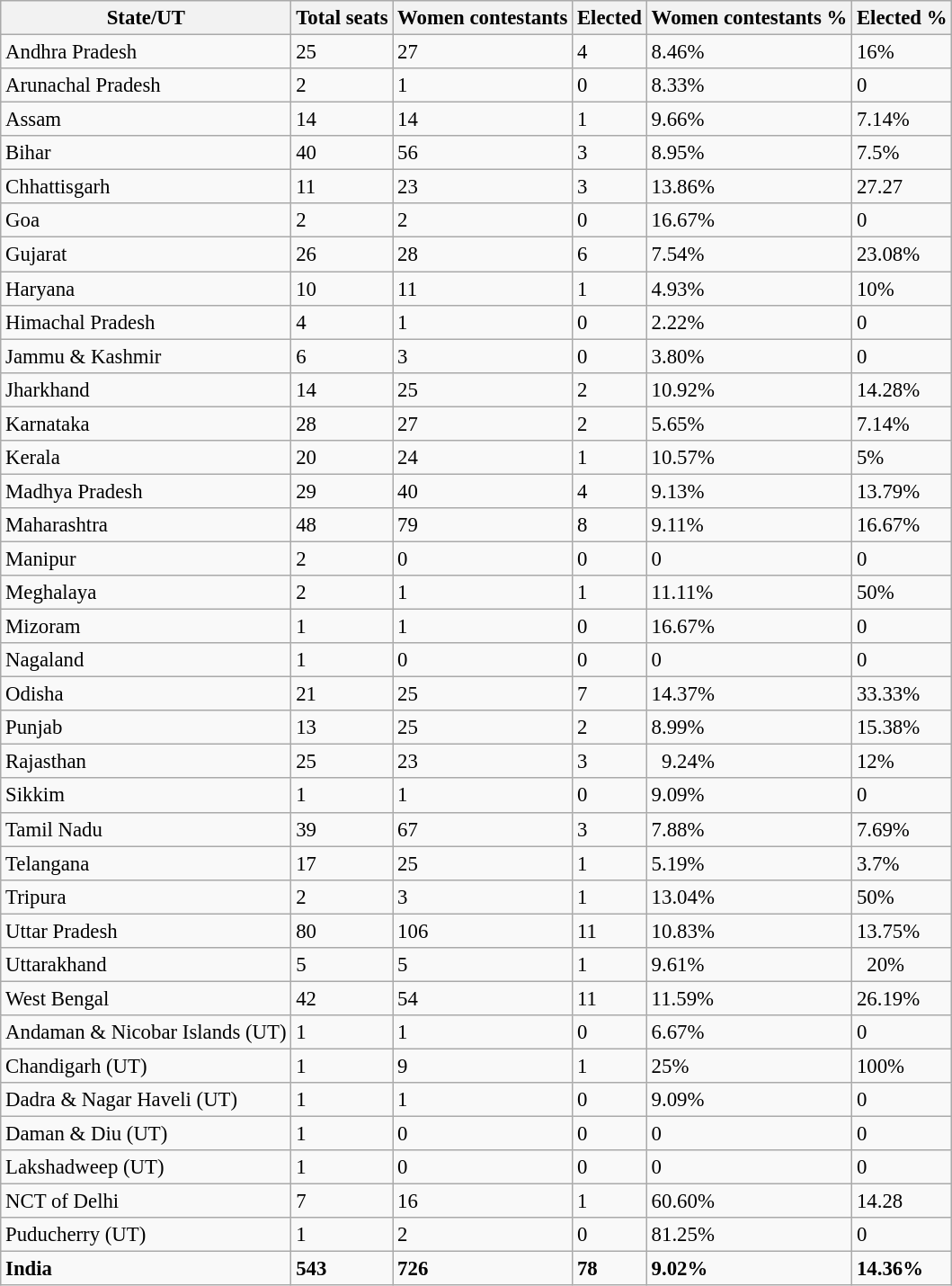<table class="wikitable sortable" style="font-size:95%;">
<tr>
<th>State/UT</th>
<th>Total seats</th>
<th>Women contestants</th>
<th>Elected</th>
<th>Women contestants %</th>
<th>Elected %</th>
</tr>
<tr>
<td>Andhra Pradesh</td>
<td>25</td>
<td>27</td>
<td>4</td>
<td>8.46%</td>
<td>16%</td>
</tr>
<tr>
<td>Arunachal Pradesh</td>
<td>2</td>
<td>1</td>
<td>0</td>
<td>8.33%</td>
<td>0</td>
</tr>
<tr>
<td>Assam</td>
<td>14</td>
<td>14</td>
<td>1</td>
<td>9.66%</td>
<td>7.14%</td>
</tr>
<tr>
<td>Bihar</td>
<td>40</td>
<td>56</td>
<td>3</td>
<td>8.95%</td>
<td>7.5%</td>
</tr>
<tr>
<td>Chhattisgarh</td>
<td>11</td>
<td>23</td>
<td>3</td>
<td>13.86%</td>
<td>27.27</td>
</tr>
<tr>
<td>Goa</td>
<td>2</td>
<td>2</td>
<td>0</td>
<td>16.67%</td>
<td>0</td>
</tr>
<tr>
<td>Gujarat</td>
<td>26</td>
<td>28</td>
<td>6</td>
<td>7.54%</td>
<td>23.08%</td>
</tr>
<tr>
<td>Haryana</td>
<td>10</td>
<td>11</td>
<td>1</td>
<td>4.93%</td>
<td>10%</td>
</tr>
<tr>
<td>Himachal Pradesh</td>
<td>4</td>
<td>1</td>
<td>0</td>
<td>2.22%</td>
<td>0</td>
</tr>
<tr>
<td>Jammu & Kashmir</td>
<td>6</td>
<td>3</td>
<td>0</td>
<td>3.80%</td>
<td>0</td>
</tr>
<tr>
<td>Jharkhand</td>
<td>14</td>
<td>25</td>
<td>2</td>
<td>10.92%</td>
<td>14.28%</td>
</tr>
<tr>
<td>Karnataka</td>
<td>28</td>
<td>27</td>
<td>2</td>
<td>5.65%</td>
<td>7.14%</td>
</tr>
<tr>
<td>Kerala</td>
<td>20</td>
<td>24</td>
<td>1</td>
<td>10.57%</td>
<td>5%</td>
</tr>
<tr>
<td>Madhya Pradesh</td>
<td>29</td>
<td>40</td>
<td>4</td>
<td>9.13%</td>
<td>13.79%</td>
</tr>
<tr>
<td>Maharashtra</td>
<td>48</td>
<td>79</td>
<td>8</td>
<td>9.11%</td>
<td>16.67%</td>
</tr>
<tr>
<td>Manipur</td>
<td>2</td>
<td>0</td>
<td>0</td>
<td>0</td>
<td>0</td>
</tr>
<tr>
<td>Meghalaya</td>
<td>2</td>
<td>1</td>
<td>1</td>
<td>11.11%</td>
<td>50%</td>
</tr>
<tr>
<td>Mizoram</td>
<td>1</td>
<td>1</td>
<td>0</td>
<td>16.67%</td>
<td>0</td>
</tr>
<tr>
<td>Nagaland</td>
<td>1</td>
<td>0</td>
<td>0</td>
<td>0</td>
<td>0</td>
</tr>
<tr>
<td>Odisha</td>
<td>21</td>
<td>25</td>
<td>7</td>
<td>14.37%</td>
<td>33.33%</td>
</tr>
<tr>
<td>Punjab</td>
<td>13</td>
<td>25</td>
<td>2</td>
<td>8.99%</td>
<td>15.38%</td>
</tr>
<tr>
<td>Rajasthan</td>
<td>25</td>
<td>23</td>
<td>3</td>
<td>  9.24%</td>
<td>12%</td>
</tr>
<tr>
<td>Sikkim</td>
<td>1</td>
<td>1</td>
<td>0</td>
<td>9.09%</td>
<td>0</td>
</tr>
<tr>
<td>Tamil Nadu</td>
<td>39</td>
<td>67</td>
<td>3</td>
<td>7.88%</td>
<td>7.69%</td>
</tr>
<tr>
<td>Telangana</td>
<td>17</td>
<td>25</td>
<td>1</td>
<td>5.19%</td>
<td>3.7%</td>
</tr>
<tr>
<td>Tripura</td>
<td>2</td>
<td>3</td>
<td>1</td>
<td>13.04%</td>
<td>50%</td>
</tr>
<tr>
<td>Uttar Pradesh</td>
<td>80</td>
<td>106</td>
<td>11</td>
<td>10.83%</td>
<td>13.75%</td>
</tr>
<tr>
<td>Uttarakhand</td>
<td>5</td>
<td>5</td>
<td>1</td>
<td>9.61%</td>
<td>  20%</td>
</tr>
<tr>
<td>West Bengal</td>
<td>42</td>
<td>54</td>
<td>11</td>
<td>11.59%</td>
<td>26.19%</td>
</tr>
<tr>
<td>Andaman & Nicobar Islands (UT)</td>
<td>1</td>
<td>1</td>
<td>0</td>
<td>6.67%</td>
<td>0</td>
</tr>
<tr>
<td>Chandigarh (UT)</td>
<td>1</td>
<td>9</td>
<td>1</td>
<td>25%</td>
<td>100%</td>
</tr>
<tr>
<td>Dadra & Nagar Haveli (UT)</td>
<td>1</td>
<td>1</td>
<td>0</td>
<td>9.09%</td>
<td>0</td>
</tr>
<tr>
<td>Daman & Diu (UT)</td>
<td>1</td>
<td>0</td>
<td>0</td>
<td>0</td>
<td>0</td>
</tr>
<tr>
<td>Lakshadweep (UT)</td>
<td>1</td>
<td>0</td>
<td>0</td>
<td>0</td>
<td>0</td>
</tr>
<tr>
<td>NCT of Delhi</td>
<td>7</td>
<td>16</td>
<td>1</td>
<td>60.60%</td>
<td>14.28</td>
</tr>
<tr>
<td>Puducherry (UT)</td>
<td>1</td>
<td>2</td>
<td>0</td>
<td>81.25%</td>
<td>0</td>
</tr>
<tr class="sortbottom">
<td><strong>India</strong></td>
<td><strong>543</strong></td>
<td><strong>726</strong></td>
<td><strong>78</strong></td>
<td><strong>9.02%</strong></td>
<td><strong>14.36%</strong></td>
</tr>
</table>
